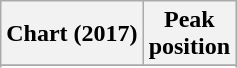<table class="wikitable sortable plainrowheaders" style="text-align:center">
<tr>
<th scope="col">Chart (2017)</th>
<th scope="col">Peak<br>position</th>
</tr>
<tr>
</tr>
<tr>
</tr>
<tr>
</tr>
</table>
